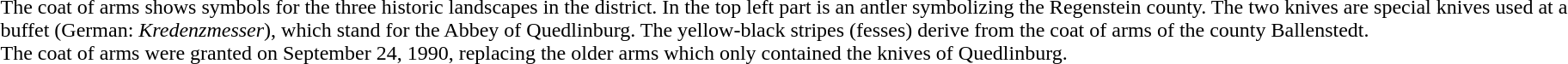<table>
<tr valign=top>
<td></td>
<td>The coat of arms shows symbols for the three historic landscapes in the district. In the top left part is an antler symbolizing the Regenstein county. The two knives are special knives used at a buffet (German: <em>Kredenzmesser</em>), which stand for the Abbey of Quedlinburg. The yellow-black stripes (fesses) derive from the coat of arms of the county Ballenstedt.<br>The coat of arms were granted on September 24, 1990, replacing the older arms which only contained the knives of Quedlinburg.</td>
</tr>
</table>
